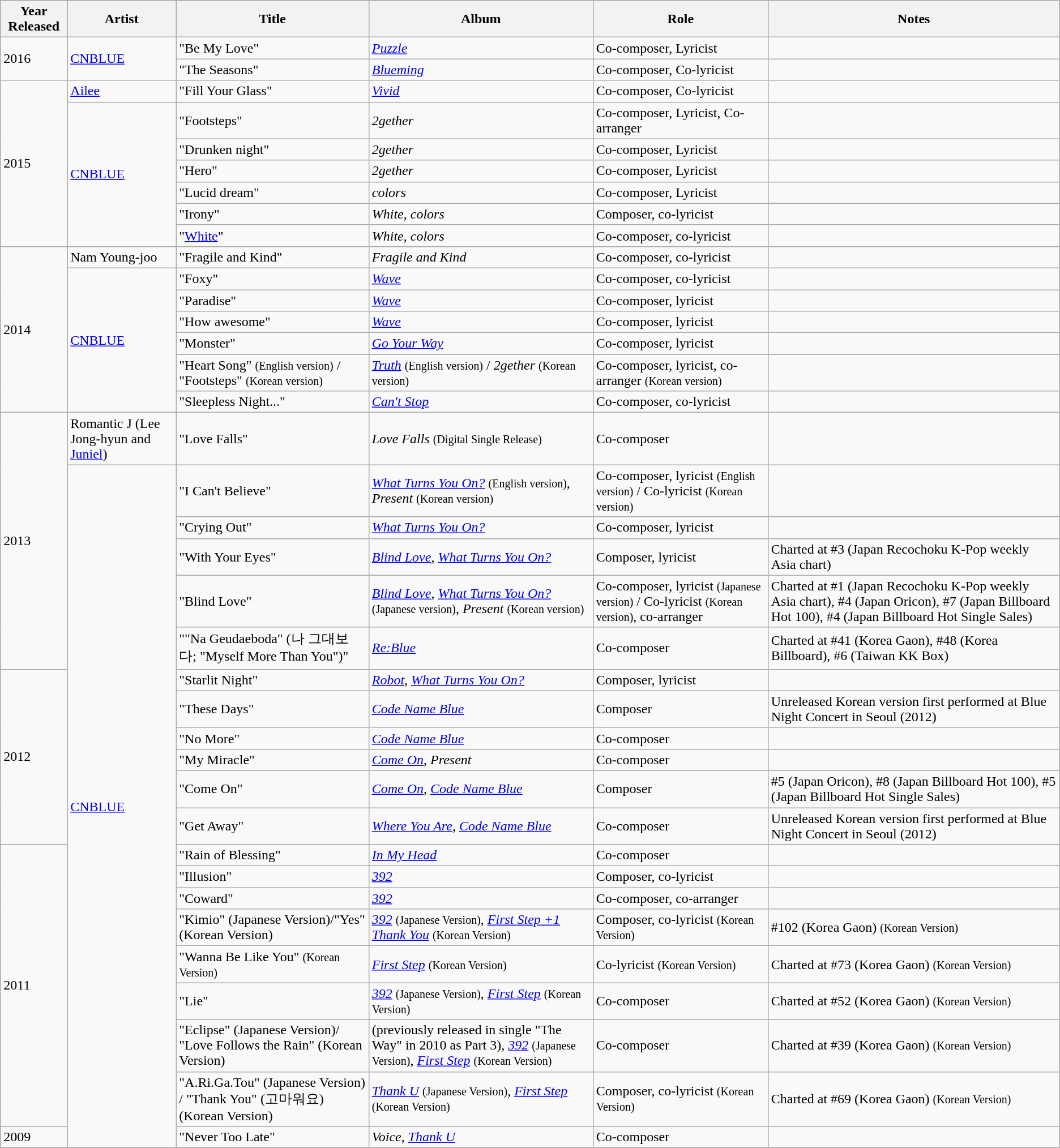<table class="wikitable sortable">
<tr>
<th>Year Released</th>
<th>Artist</th>
<th>Title</th>
<th>Album</th>
<th>Role</th>
<th>Notes</th>
</tr>
<tr>
<td rowspan=2>2016</td>
<td rowspan=2><a href='#'>CNBLUE</a></td>
<td>"Be My Love"</td>
<td><em><a href='#'>Puzzle</a></em></td>
<td>Co-composer, Lyricist</td>
<td></td>
</tr>
<tr>
<td>"The Seasons"</td>
<td><em><a href='#'>Blueming</a></em></td>
<td>Co-composer, Co-lyricist</td>
<td></td>
</tr>
<tr>
<td rowspan=7>2015</td>
<td><a href='#'>Ailee</a></td>
<td>"Fill Your Glass"</td>
<td><em><a href='#'>Vivid</a></em></td>
<td>Co-composer, Co-lyricist</td>
<td></td>
</tr>
<tr>
<td rowspan=6><a href='#'>CNBLUE</a></td>
<td>"Footsteps"</td>
<td><em>2gether</em></td>
<td>Co-composer, Lyricist, Co-arranger</td>
<td></td>
</tr>
<tr>
<td>"Drunken night"</td>
<td><em>2gether</em></td>
<td>Co-composer, Lyricist</td>
<td></td>
</tr>
<tr>
<td>"Hero"</td>
<td><em>2gether</em></td>
<td>Co-composer, Lyricist</td>
<td></td>
</tr>
<tr>
<td>"Lucid dream"</td>
<td><em>colors</em></td>
<td>Co-composer, Lyricist</td>
<td></td>
</tr>
<tr>
<td>"Irony"</td>
<td><em>White</em>, <em>colors</em></td>
<td>Composer, co-lyricist</td>
<td></td>
</tr>
<tr>
<td>"<a href='#'>White</a>"</td>
<td><em>White</em>, <em>colors</em></td>
<td>Co-composer, co-lyricist</td>
<td></td>
</tr>
<tr>
<td rowspan=7>2014</td>
<td>Nam Young-joo</td>
<td>"Fragile and Kind"</td>
<td><em>Fragile and Kind</em></td>
<td>Co-composer, co-lyricist</td>
<td></td>
</tr>
<tr>
<td rowspan=6><a href='#'>CNBLUE</a></td>
<td>"Foxy"</td>
<td><em><a href='#'>Wave</a></em></td>
<td>Co-composer, co-lyricist</td>
<td></td>
</tr>
<tr>
<td>"Paradise"</td>
<td><em><a href='#'>Wave</a></em></td>
<td>Co-composer, lyricist</td>
<td></td>
</tr>
<tr>
<td>"How awesome"</td>
<td><em><a href='#'>Wave</a></em></td>
<td>Co-composer, lyricist</td>
<td></td>
</tr>
<tr>
<td>"Monster"</td>
<td><em><a href='#'>Go Your Way</a></em></td>
<td>Co-composer, lyricist</td>
<td></td>
</tr>
<tr>
<td>"Heart Song" <small>(English version)</small> / "Footsteps" <small>(Korean version)</small></td>
<td><em><a href='#'>Truth</a></em> <small>(English version)</small> / <em>2gether</em> <small>(Korean version)</small></td>
<td>Co-composer, lyricist, co-arranger <small>(Korean version)</small></td>
<td></td>
</tr>
<tr>
<td>"Sleepless Night..."</td>
<td><em><a href='#'>Can't Stop</a></em></td>
<td>Co-composer, co-lyricist</td>
<td></td>
</tr>
<tr>
<td rowspan=6>2013</td>
<td>Romantic J (Lee Jong-hyun and <a href='#'>Juniel</a>)</td>
<td>"Love Falls"</td>
<td><em>Love Falls</em> <small>(Digital Single Release)</small></td>
<td>Co-composer</td>
<td></td>
</tr>
<tr>
<td rowspan=20><a href='#'>CNBLUE</a></td>
<td>"I Can't Believe"</td>
<td><em><a href='#'>What Turns You On?</a></em> <small>(English version)</small>, <em>Present</em> <small>(Korean version)</small></td>
<td>Co-composer, lyricist <small>(English version)</small> / Co-lyricist <small>(Korean version)</small></td>
<td></td>
</tr>
<tr>
<td>"Crying Out"</td>
<td><em><a href='#'>What Turns You On?</a></em></td>
<td>Co-composer, lyricist</td>
<td></td>
</tr>
<tr>
<td>"With Your Eyes"</td>
<td><em><a href='#'>Blind Love</a>, <a href='#'>What Turns You On?</a></em></td>
<td>Composer, lyricist</td>
<td> Charted at #3 (Japan Recochoku K-Pop weekly Asia chart)</td>
</tr>
<tr>
<td>"Blind Love"</td>
<td><em><a href='#'>Blind Love</a>, <a href='#'>What Turns You On?</a></em><small>(Japanese version)</small>, <em>Present</em> <small>(Korean version)</small></td>
<td>Co-composer, lyricist <small>(Japanese version)</small> / Co-lyricist <small>(Korean version)</small>, co-arranger</td>
<td> Charted at #1 (Japan Recochoku K-Pop weekly Asia chart), #4 (Japan Oricon), #7 (Japan Billboard Hot 100), #4 (Japan Billboard Hot Single Sales)</td>
</tr>
<tr>
<td>""Na Geudaeboda" (나 그대보다; "Myself More Than You")"</td>
<td><em><a href='#'>Re:Blue</a></em></td>
<td>Co-composer</td>
<td>Charted at #41 (Korea Gaon), #48 (Korea Billboard), #6 (Taiwan KK Box)</td>
</tr>
<tr>
<td rowspan=6>2012</td>
<td>"Starlit Night"</td>
<td><em><a href='#'>Robot</a>, <a href='#'>What Turns You On?</a></em></td>
<td>Composer, lyricist</td>
<td></td>
</tr>
<tr>
<td>"These Days"</td>
<td><em><a href='#'>Code Name Blue</a></em></td>
<td>Composer</td>
<td>Unreleased Korean version first performed at Blue Night Concert in Seoul (2012)</td>
</tr>
<tr>
<td>"No More"</td>
<td><em><a href='#'>Code Name Blue</a></em></td>
<td>Co-composer</td>
<td></td>
</tr>
<tr>
<td>"My Miracle"</td>
<td><em><a href='#'>Come On</a></em>, <em>Present</em></td>
<td>Co-composer</td>
<td></td>
</tr>
<tr>
<td>"Come On"</td>
<td><em><a href='#'>Come On</a></em>, <em><a href='#'>Code Name Blue</a></em></td>
<td>Composer</td>
<td>#5 (Japan Oricon), #8 (Japan Billboard Hot 100), #5 (Japan Billboard Hot Single Sales)</td>
</tr>
<tr>
<td>"Get Away"</td>
<td><em><a href='#'>Where You Are</a></em>, <em><a href='#'>Code Name Blue</a></em></td>
<td>Co-composer</td>
<td>Unreleased Korean version first performed at Blue Night Concert in Seoul (2012)</td>
</tr>
<tr>
<td rowspan=8>2011</td>
<td>"Rain of Blessing"</td>
<td><em><a href='#'>In My Head</a></em></td>
<td>Co-composer</td>
<td></td>
</tr>
<tr>
<td>"Illusion"</td>
<td><em><a href='#'>392</a></em></td>
<td>Composer, co-lyricist</td>
<td></td>
</tr>
<tr>
<td>"Coward"</td>
<td><em><a href='#'>392</a></em></td>
<td>Co-composer, co-arranger</td>
<td></td>
</tr>
<tr>
<td>"Kimio" (Japanese Version)/"Yes" (Korean Version)</td>
<td><em><a href='#'>392</a></em> <small>(Japanese Version)</small>, <em><a href='#'>First Step +1 Thank You</a></em> <small>(Korean Version)</small></td>
<td>Composer, co-lyricist <small>(Korean Version)</small></td>
<td>#102 (Korea Gaon) <small>(Korean Version)</small></td>
</tr>
<tr>
<td>"Wanna Be Like You" <small>(Korean Version)</small></td>
<td><em><a href='#'>First Step</a></em> <small>(Korean Version)</small></td>
<td>Co-lyricist <small>(Korean Version)</small></td>
<td>Charted at #73 (Korea Gaon) <small> (Korean Version) </small></td>
</tr>
<tr>
<td>"Lie"</td>
<td><em><a href='#'>392</a></em> <small>(Japanese Version)</small>, <em><a href='#'>First Step</a></em> <small>(Korean Version)</small></td>
<td>Co-composer</td>
<td>Charted at #52 (Korea Gaon) <small>(Korean Version)</small></td>
</tr>
<tr>
<td>"Eclipse" (Japanese Version)/ "Love Follows the Rain" (Korean Version)</td>
<td>(previously released in single "The Way" in 2010 as Part 3), <em><a href='#'>392</a></em> <small>(Japanese Version)</small>, <em><a href='#'>First Step</a></em> <small>(Korean Version)</small></td>
<td>Co-composer</td>
<td>Charted at #39 (Korea Gaon) <small>(Korean Version)</small></td>
</tr>
<tr>
<td>"A.Ri.Ga.Tou" (Japanese Version) / "Thank You" (고마워요) (Korean Version)</td>
<td><em><a href='#'>Thank U</a></em> <small>(Japanese Version)</small>, <em><a href='#'>First Step</a></em> <small>(Korean Version)</small></td>
<td>Composer, co-lyricist <small>(Korean Version)</small></td>
<td>Charted at #69 (Korea Gaon) <small>(Korean Version)</small></td>
</tr>
<tr>
<td>2009</td>
<td>"Never Too Late"</td>
<td><em>Voice</em>, <em><a href='#'>Thank U</a></em></td>
<td>Co-composer</td>
<td></td>
</tr>
</table>
